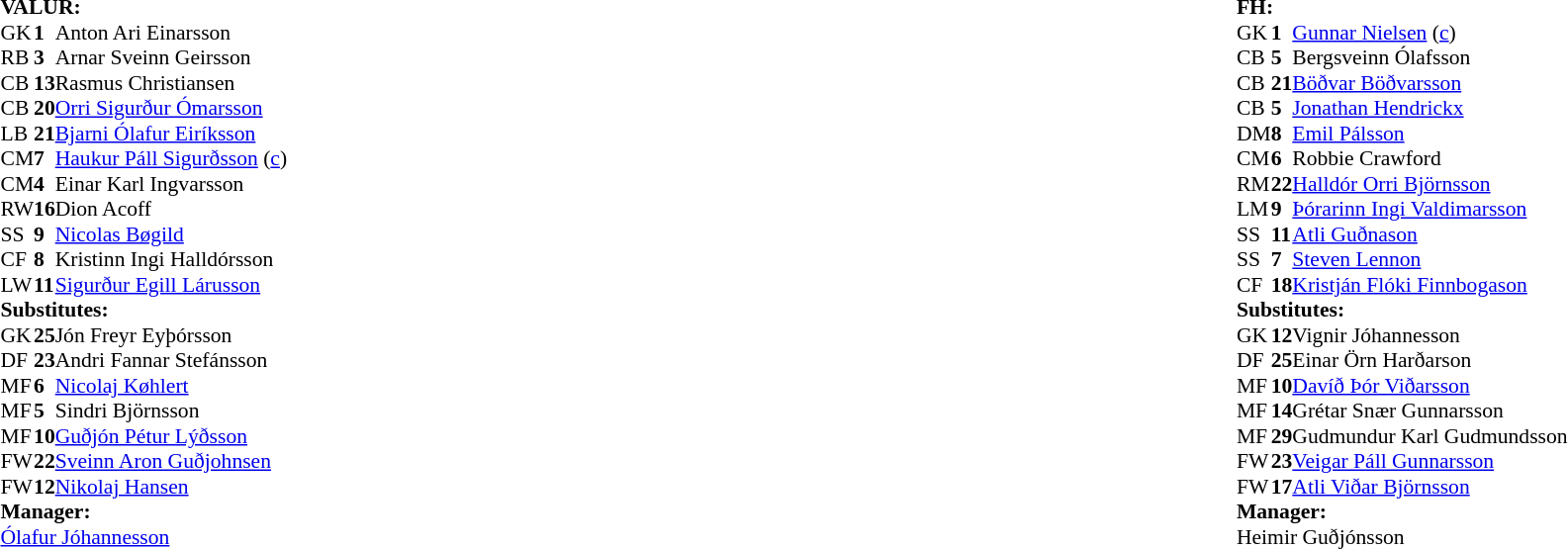<table width="100%">
<tr>
<td valign="top" width="50%"><br><table style="font-size: 90%" cellspacing="0" cellpadding="0">
<tr>
<td colspan="4"><strong>VALUR:</strong></td>
</tr>
<tr>
<td>GK</td>
<td><strong>1</strong></td>
<td> Anton Ari Einarsson</td>
</tr>
<tr>
<td>RB</td>
<td><strong>3</strong></td>
<td> Arnar Sveinn Geirsson</td>
</tr>
<tr>
<td>CB</td>
<td><strong>13</strong></td>
<td> Rasmus Christiansen</td>
</tr>
<tr>
<td>CB</td>
<td><strong>20</strong></td>
<td> <a href='#'>Orri Sigurður Ómarsson</a></td>
</tr>
<tr>
<td>LB</td>
<td><strong>21</strong></td>
<td> <a href='#'>Bjarni Ólafur Eiríksson</a></td>
</tr>
<tr>
<td>CM</td>
<td><strong>7</strong></td>
<td> <a href='#'>Haukur Páll Sigurðsson</a> (<a href='#'>c</a>)</td>
</tr>
<tr>
<td>CM</td>
<td><strong>4</strong></td>
<td> Einar Karl Ingvarsson</td>
<td></td>
<td></td>
</tr>
<tr>
<td>RW</td>
<td><strong>16</strong></td>
<td> Dion Acoff</td>
<td></td>
<td></td>
</tr>
<tr>
<td>SS</td>
<td><strong>9</strong></td>
<td> <a href='#'>Nicolas Bøgild</a></td>
<td></td>
<td></td>
</tr>
<tr>
<td>CF</td>
<td><strong>8</strong></td>
<td> Kristinn Ingi Halldórsson</td>
</tr>
<tr>
<td>LW</td>
<td><strong>11</strong></td>
<td> <a href='#'>Sigurður Egill Lárusson</a></td>
</tr>
<tr>
<td colspan="3"><strong>Substitutes:</strong></td>
</tr>
<tr>
<td>GK</td>
<td><strong>25</strong></td>
<td> Jón Freyr Eyþórsson</td>
</tr>
<tr>
<td>DF</td>
<td><strong>23</strong></td>
<td> Andri Fannar Stefánsson</td>
</tr>
<tr>
<td>MF</td>
<td><strong>6</strong></td>
<td> <a href='#'>Nicolaj Køhlert</a></td>
<td></td>
<td></td>
</tr>
<tr>
<td>MF</td>
<td><strong>5</strong></td>
<td> Sindri Björnsson</td>
</tr>
<tr>
<td>MF</td>
<td><strong>10</strong></td>
<td> <a href='#'>Guðjón Pétur Lýðsson</a></td>
<td></td>
<td></td>
</tr>
<tr>
<td>FW</td>
<td><strong>22</strong></td>
<td> <a href='#'>Sveinn Aron Guðjohnsen</a></td>
<td></td>
<td></td>
</tr>
<tr>
<td>FW</td>
<td><strong>12</strong></td>
<td> <a href='#'>Nikolaj Hansen</a></td>
</tr>
<tr>
<td colspan="3"><strong>Manager:</strong></td>
</tr>
<tr>
<td colspan="4"> <a href='#'>Ólafur Jóhannesson</a></td>
</tr>
</table>
</td>
<td valign="top" width="50%"><br><table style="font-size: 90%" cellspacing="0" cellpadding="0" align="center">
<tr>
<td colspan="4"><strong>FH:</strong></td>
</tr>
<tr>
<td>GK</td>
<td><strong>1</strong></td>
<td> <a href='#'>Gunnar Nielsen</a> (<a href='#'>c</a>)</td>
</tr>
<tr>
<td>CB</td>
<td><strong>5</strong></td>
<td> Bergsveinn Ólafsson</td>
</tr>
<tr>
<td>CB</td>
<td><strong>21</strong></td>
<td> <a href='#'>Böðvar Böðvarsson</a></td>
</tr>
<tr>
<td>CB</td>
<td><strong>5</strong></td>
<td> <a href='#'>Jonathan Hendrickx</a></td>
</tr>
<tr>
<td>DM</td>
<td><strong>8</strong></td>
<td> <a href='#'>Emil Pálsson</a></td>
</tr>
<tr>
<td>CM</td>
<td><strong>6</strong></td>
<td> Robbie Crawford</td>
<td></td>
<td> </td>
</tr>
<tr>
<td>RM</td>
<td><strong>22</strong></td>
<td> <a href='#'>Halldór Orri Björnsson</a></td>
<td></td>
<td></td>
</tr>
<tr>
<td>LM</td>
<td><strong>9</strong></td>
<td> <a href='#'>Þórarinn Ingi Valdimarsson</a></td>
</tr>
<tr>
<td>SS</td>
<td><strong>11</strong></td>
<td> <a href='#'>Atli Guðnason</a></td>
<td></td>
<td> </td>
</tr>
<tr>
<td>SS</td>
<td><strong>7</strong></td>
<td> <a href='#'>Steven Lennon</a></td>
</tr>
<tr>
<td>CF</td>
<td><strong>18</strong></td>
<td> <a href='#'>Kristján Flóki Finnbogason</a></td>
</tr>
<tr>
<td colspan="3"><strong>Substitutes:</strong></td>
</tr>
<tr>
<td>GK</td>
<td><strong>12</strong></td>
<td> Vignir Jóhannesson</td>
</tr>
<tr>
<td>DF</td>
<td><strong>25</strong></td>
<td> Einar Örn Harðarson</td>
</tr>
<tr>
<td>MF</td>
<td><strong>10</strong></td>
<td> <a href='#'>Davíð Þór Viðarsson</a></td>
</tr>
<tr>
<td>MF</td>
<td><strong>14</strong></td>
<td> Grétar Snær Gunnarsson</td>
<td></td>
<td></td>
</tr>
<tr>
<td>MF</td>
<td><strong>29</strong></td>
<td> Gudmundur Karl Gudmundsson</td>
<td></td>
<td></td>
</tr>
<tr>
<td>FW</td>
<td><strong>23</strong></td>
<td> <a href='#'>Veigar Páll Gunnarsson</a></td>
</tr>
<tr>
<td>FW</td>
<td><strong>17</strong></td>
<td> <a href='#'>Atli Viðar Björnsson</a></td>
<td></td>
<td></td>
</tr>
<tr>
<td colspan="3"><strong>Manager:</strong></td>
</tr>
<tr>
<td colspan="4"> Heimir Guðjónsson</td>
</tr>
</table>
</td>
</tr>
</table>
